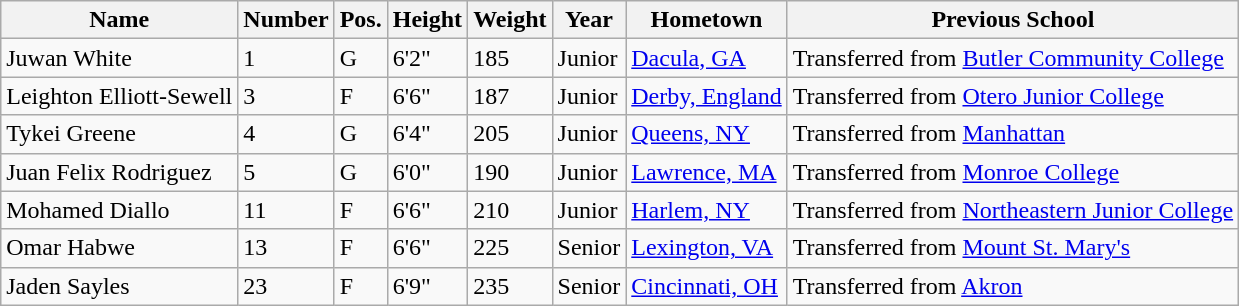<table class="wikitable sortable" border="1">
<tr>
<th>Name</th>
<th>Number</th>
<th>Pos.</th>
<th>Height</th>
<th>Weight</th>
<th>Year</th>
<th>Hometown</th>
<th class="unsortable">Previous School</th>
</tr>
<tr>
<td>Juwan White</td>
<td>1</td>
<td>G</td>
<td>6'2"</td>
<td>185</td>
<td>Junior</td>
<td><a href='#'>Dacula, GA</a></td>
<td>Transferred from <a href='#'>Butler Community College</a></td>
</tr>
<tr>
<td>Leighton Elliott-Sewell</td>
<td>3</td>
<td>F</td>
<td>6'6"</td>
<td>187</td>
<td>Junior</td>
<td><a href='#'>Derby, England</a></td>
<td>Transferred from <a href='#'>Otero Junior College</a></td>
</tr>
<tr>
<td>Tykei Greene</td>
<td>4</td>
<td>G</td>
<td>6'4"</td>
<td>205</td>
<td>Junior</td>
<td><a href='#'>Queens, NY</a></td>
<td>Transferred from <a href='#'>Manhattan</a></td>
</tr>
<tr>
<td>Juan Felix Rodriguez</td>
<td>5</td>
<td>G</td>
<td>6'0"</td>
<td>190</td>
<td>Junior</td>
<td><a href='#'>Lawrence, MA</a></td>
<td>Transferred from <a href='#'>Monroe College</a></td>
</tr>
<tr>
<td>Mohamed Diallo</td>
<td>11</td>
<td>F</td>
<td>6'6"</td>
<td>210</td>
<td>Junior</td>
<td><a href='#'>Harlem, NY</a></td>
<td>Transferred from <a href='#'>Northeastern Junior College</a></td>
</tr>
<tr>
<td>Omar Habwe</td>
<td>13</td>
<td>F</td>
<td>6'6"</td>
<td>225</td>
<td>Senior</td>
<td><a href='#'>Lexington, VA</a></td>
<td>Transferred from <a href='#'>Mount St. Mary's</a></td>
</tr>
<tr>
<td>Jaden Sayles</td>
<td>23</td>
<td>F</td>
<td>6'9"</td>
<td>235</td>
<td>Senior</td>
<td><a href='#'>Cincinnati, OH</a></td>
<td>Transferred from <a href='#'>Akron</a></td>
</tr>
</table>
